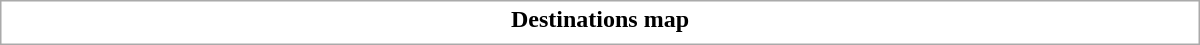<table class="collapsible collapsed" style="border:1px #aaa solid; width:50em; margin:0.2em auto">
<tr>
<th>Destinations map</th>
</tr>
<tr>
<td></td>
</tr>
</table>
